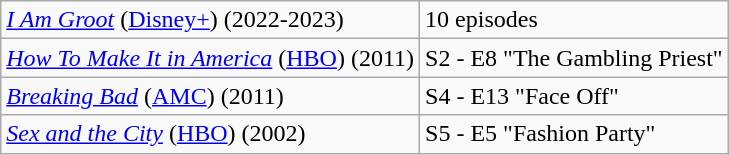<table class="wikitable">
<tr>
<td><em><a href='#'>I Am Groot</a></em> (<a href='#'>Disney+</a>) (2022-2023)</td>
<td>10 episodes</td>
</tr>
<tr>
<td><a href='#'><em>How To Make It in America</em></a> (<a href='#'>HBO</a>) (2011)</td>
<td>S2 - E8 "The Gambling Priest"</td>
</tr>
<tr>
<td><em><a href='#'>Breaking Bad</a></em> (<a href='#'>AMC</a>) (2011)</td>
<td>S4 - E13 "Face Off"</td>
</tr>
<tr>
<td><em><a href='#'>Sex and the City</a></em> (<a href='#'>HBO</a>) (2002)</td>
<td>S5 - E5 "Fashion Party"</td>
</tr>
</table>
